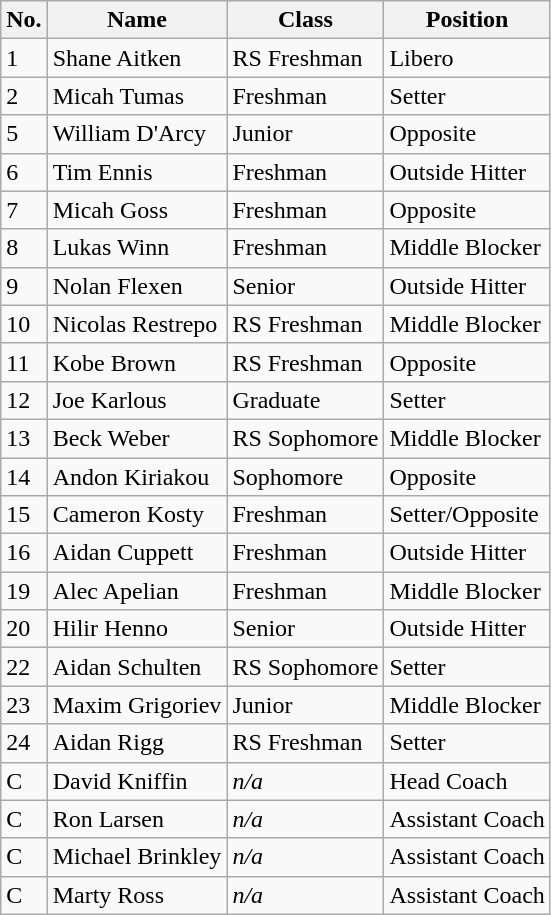<table class="wikitable">
<tr>
<th>No.</th>
<th>Name</th>
<th>Class</th>
<th>Position</th>
</tr>
<tr>
<td>1</td>
<td>Shane Aitken</td>
<td>RS Freshman</td>
<td>Libero</td>
</tr>
<tr>
<td>2</td>
<td>Micah Tumas</td>
<td>Freshman</td>
<td>Setter</td>
</tr>
<tr>
<td>5</td>
<td>William D'Arcy</td>
<td>Junior</td>
<td>Opposite</td>
</tr>
<tr>
<td>6</td>
<td>Tim Ennis</td>
<td>Freshman</td>
<td>Outside Hitter</td>
</tr>
<tr>
<td>7</td>
<td>Micah Goss</td>
<td>Freshman</td>
<td>Opposite</td>
</tr>
<tr>
<td>8</td>
<td>Lukas Winn</td>
<td>Freshman</td>
<td>Middle Blocker</td>
</tr>
<tr>
<td>9</td>
<td>Nolan Flexen</td>
<td>Senior</td>
<td>Outside Hitter</td>
</tr>
<tr>
<td>10</td>
<td>Nicolas Restrepo</td>
<td>RS Freshman</td>
<td>Middle Blocker</td>
</tr>
<tr>
<td>11</td>
<td>Kobe Brown</td>
<td>RS Freshman</td>
<td>Opposite</td>
</tr>
<tr>
<td>12</td>
<td>Joe Karlous</td>
<td>Graduate</td>
<td>Setter</td>
</tr>
<tr>
<td>13</td>
<td>Beck Weber</td>
<td>RS Sophomore</td>
<td>Middle Blocker</td>
</tr>
<tr>
<td>14</td>
<td>Andon Kiriakou</td>
<td>Sophomore</td>
<td>Opposite</td>
</tr>
<tr>
<td>15</td>
<td>Cameron Kosty</td>
<td>Freshman</td>
<td>Setter/Opposite</td>
</tr>
<tr>
<td>16</td>
<td>Aidan Cuppett</td>
<td>Freshman</td>
<td>Outside Hitter</td>
</tr>
<tr>
<td>19</td>
<td>Alec Apelian</td>
<td>Freshman</td>
<td>Middle Blocker</td>
</tr>
<tr>
<td>20</td>
<td>Hilir Henno</td>
<td>Senior</td>
<td>Outside Hitter</td>
</tr>
<tr>
<td>22</td>
<td>Aidan Schulten</td>
<td>RS Sophomore</td>
<td>Setter</td>
</tr>
<tr>
<td>23</td>
<td>Maxim Grigoriev</td>
<td>Junior</td>
<td>Middle Blocker</td>
</tr>
<tr>
<td>24</td>
<td>Aidan Rigg</td>
<td>RS Freshman</td>
<td>Setter</td>
</tr>
<tr>
<td>C</td>
<td>David Kniffin</td>
<td><em>n/a</em></td>
<td>Head Coach</td>
</tr>
<tr>
<td>C</td>
<td>Ron Larsen</td>
<td><em>n/a</em></td>
<td>Assistant Coach</td>
</tr>
<tr>
<td>C</td>
<td>Michael Brinkley</td>
<td><em>n/a</em></td>
<td>Assistant Coach</td>
</tr>
<tr>
<td>C</td>
<td>Marty Ross</td>
<td><em>n/a</em></td>
<td>Assistant Coach</td>
</tr>
</table>
